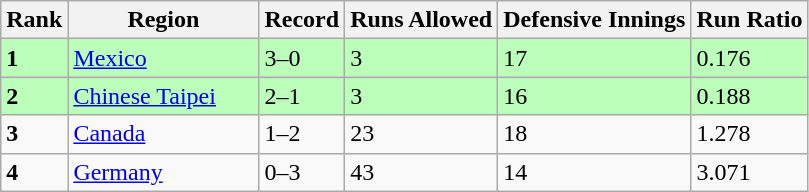<table class="wikitable">
<tr>
<th>Rank</th>
<th>Region</th>
<th>Record</th>
<th>Runs Allowed</th>
<th>Defensive Innings</th>
<th>Run Ratio</th>
</tr>
<tr bgcolor="bbffbb">
<td><strong>1</strong></td>
<td align="left" width="120"> <a href='#'>Mexico</a></td>
<td>3–0</td>
<td>3</td>
<td>17</td>
<td>0.176</td>
</tr>
<tr bgcolor="bbffbb">
<td><strong>2</strong></td>
<td align="left" width="120"> <a href='#'>Chinese Taipei</a></td>
<td>2–1</td>
<td>3</td>
<td>16</td>
<td>0.188</td>
</tr>
<tr>
<td><strong>3</strong></td>
<td align="left" width="120"> <a href='#'>Canada</a></td>
<td>1–2</td>
<td>23</td>
<td>18</td>
<td>1.278</td>
</tr>
<tr>
<td><strong>4</strong></td>
<td align="left" width="120"> <a href='#'>Germany</a></td>
<td>0–3</td>
<td>43</td>
<td>14</td>
<td>3.071</td>
</tr>
</table>
